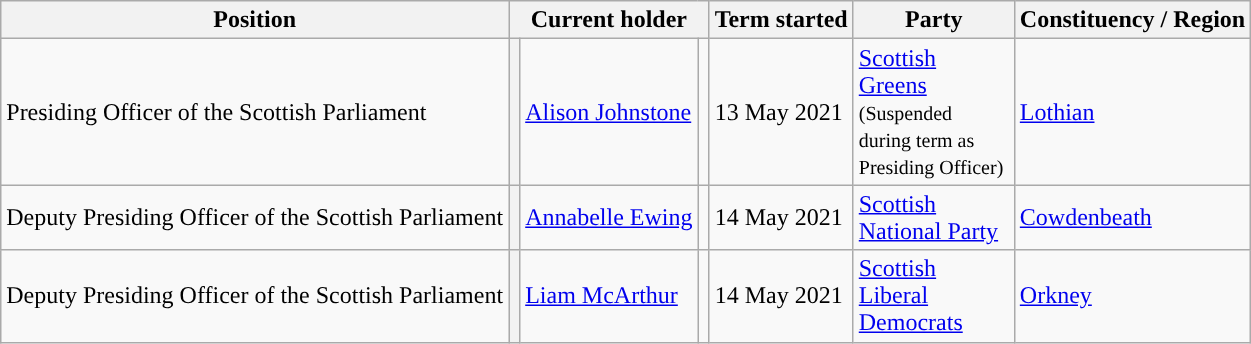<table class="wikitable">
<tr>
<th>Position</th>
<th colspan=3>Current holder</th>
<th>Term started</th>
<th width=100>Party</th>
<th>Constituency / Region</th>
</tr>
<tr>
<td>Presiding Officer of the Scottish Parliament</td>
<th style="background-color: "></th>
<td><a href='#'>Alison Johnstone</a></td>
<td></td>
<td>13 May 2021</td>
<td><a href='#'>Scottish Greens</a><br><small>(Suspended during term as Presiding Officer)</small></td>
<td><a href='#'>Lothian</a></td>
</tr>
<tr>
<td>Deputy Presiding Officer of the Scottish Parliament</td>
<th style="background-color: "></th>
<td><a href='#'>Annabelle Ewing</a></td>
<td></td>
<td>14 May 2021</td>
<td><a href='#'>Scottish National Party</a></td>
<td><a href='#'>Cowdenbeath</a></td>
</tr>
<tr>
<td>Deputy Presiding Officer of the Scottish Parliament</td>
<th style="background-color: "></th>
<td><a href='#'>Liam McArthur</a></td>
<td></td>
<td>14 May 2021</td>
<td><a href='#'>Scottish Liberal Democrats</a></td>
<td><a href='#'>Orkney</a></td>
</tr>
</table>
